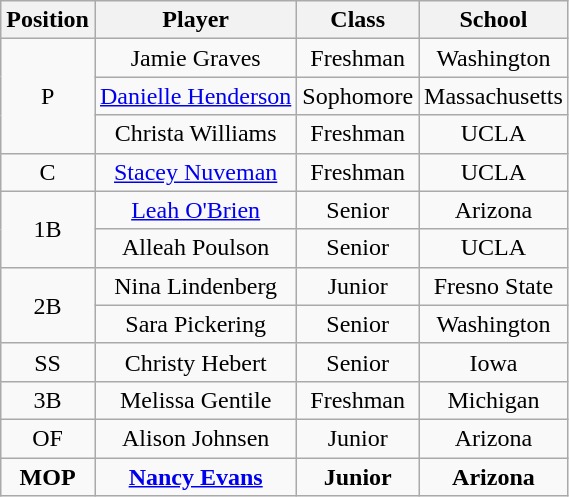<table class="wikitable">
<tr>
<th>Position</th>
<th>Player</th>
<th>Class</th>
<th>School</th>
</tr>
<tr align=center>
<td rowspan=3>P</td>
<td>Jamie Graves</td>
<td>Freshman</td>
<td>Washington</td>
</tr>
<tr align=center>
<td><a href='#'>Danielle Henderson</a></td>
<td>Sophomore</td>
<td>Massachusetts</td>
</tr>
<tr align=center>
<td>Christa Williams</td>
<td>Freshman</td>
<td>UCLA</td>
</tr>
<tr align=center>
<td>C</td>
<td><a href='#'>Stacey Nuveman</a></td>
<td>Freshman</td>
<td>UCLA</td>
</tr>
<tr align=center>
<td rowspan=2>1B</td>
<td><a href='#'>Leah O'Brien</a></td>
<td>Senior</td>
<td>Arizona</td>
</tr>
<tr align=center>
<td>Alleah Poulson</td>
<td>Senior</td>
<td>UCLA</td>
</tr>
<tr align=center>
<td rowspan=2>2B</td>
<td>Nina Lindenberg</td>
<td>Junior</td>
<td>Fresno State</td>
</tr>
<tr align=center>
<td>Sara Pickering</td>
<td>Senior</td>
<td>Washington</td>
</tr>
<tr align=center>
<td>SS</td>
<td>Christy Hebert</td>
<td>Senior</td>
<td>Iowa</td>
</tr>
<tr align=center>
<td>3B</td>
<td>Melissa Gentile</td>
<td>Freshman</td>
<td>Michigan</td>
</tr>
<tr align=center>
<td>OF</td>
<td>Alison Johnsen</td>
<td>Junior</td>
<td>Arizona</td>
</tr>
<tr align=center>
<td><strong>MOP</strong></td>
<td><strong><a href='#'>Nancy Evans</a></strong></td>
<td><strong>Junior</strong></td>
<td><strong>Arizona</strong></td>
</tr>
</table>
